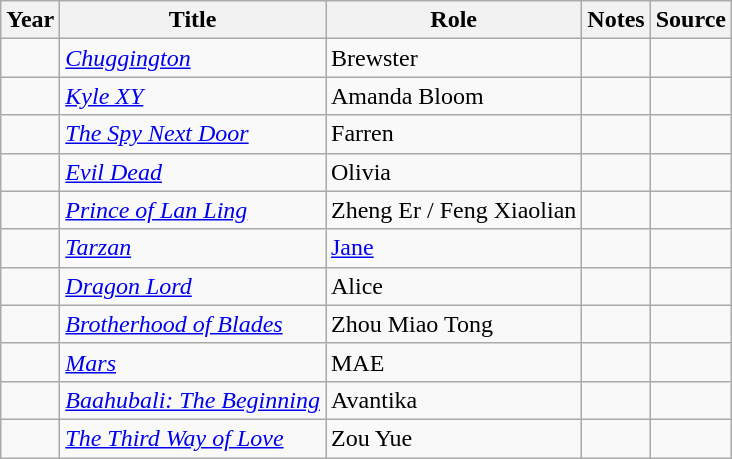<table class="wikitable sortable">
<tr>
<th>Year</th>
<th>Title</th>
<th>Role</th>
<th class="unsortable">Notes</th>
<th class="unsortable">Source</th>
</tr>
<tr>
<td></td>
<td><em><a href='#'>Chuggington</a></em></td>
<td>Brewster</td>
<td></td>
<td></td>
</tr>
<tr>
<td></td>
<td><em><a href='#'>Kyle XY</a></em></td>
<td>Amanda Bloom</td>
<td></td>
<td></td>
</tr>
<tr>
<td></td>
<td><em><a href='#'>The Spy Next Door</a></em></td>
<td>Farren</td>
<td></td>
<td></td>
</tr>
<tr>
<td></td>
<td><em><a href='#'>Evil Dead</a></em></td>
<td>Olivia</td>
<td></td>
<td></td>
</tr>
<tr>
<td></td>
<td><em><a href='#'>Prince of Lan Ling</a></em></td>
<td>Zheng Er / Feng Xiaolian</td>
<td></td>
<td></td>
</tr>
<tr>
<td></td>
<td><em><a href='#'>Tarzan</a></em></td>
<td><a href='#'>Jane</a></td>
<td></td>
<td></td>
</tr>
<tr>
<td></td>
<td><em><a href='#'>Dragon Lord</a></em></td>
<td>Alice</td>
<td></td>
<td></td>
</tr>
<tr>
<td></td>
<td><em><a href='#'>Brotherhood of Blades</a></em></td>
<td>Zhou Miao Tong</td>
<td></td>
<td></td>
</tr>
<tr>
<td></td>
<td><em><a href='#'>Mars</a></em></td>
<td>MAE</td>
<td></td>
<td></td>
</tr>
<tr>
<td></td>
<td><em><a href='#'>Baahubali: The Beginning</a></em></td>
<td>Avantika</td>
<td></td>
<td></td>
</tr>
<tr>
<td></td>
<td><em><a href='#'>The Third Way of Love</a></em></td>
<td>Zou Yue</td>
<td></td>
<td></td>
</tr>
</table>
